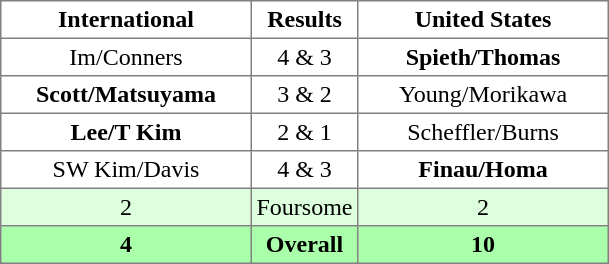<table border="1" cellpadding="3" style="border-collapse:collapse; text-align:center;">
<tr>
<th width="160">International</th>
<th>Results</th>
<th width="160">United States</th>
</tr>
<tr>
<td>Im/Conners</td>
<td>4 & 3</td>
<td><strong>Spieth/Thomas</strong></td>
</tr>
<tr>
<td><strong>Scott/Matsuyama</strong></td>
<td>3 & 2</td>
<td>Young/Morikawa</td>
</tr>
<tr>
<td><strong>Lee/T Kim</strong></td>
<td>2 & 1</td>
<td>Scheffler/Burns</td>
</tr>
<tr>
<td>SW Kim/Davis</td>
<td>4 & 3</td>
<td><strong>Finau/Homa</strong></td>
</tr>
<tr style="background:#ddffdd;">
<td>2</td>
<td>Foursome</td>
<td>2</td>
</tr>
<tr style="background:#aaffaa;">
<th>4</th>
<th>Overall</th>
<th>10</th>
</tr>
</table>
